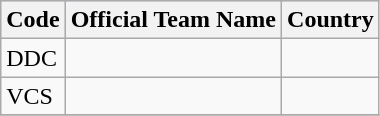<table class="wikitable">
<tr style="background:#ccf;">
<th>Code</th>
<th>Official Team Name</th>
<th>Country</th>
</tr>
<tr>
<td>DDC</td>
<td></td>
<td></td>
</tr>
<tr>
<td>VCS</td>
<td></td>
<td></td>
</tr>
<tr>
</tr>
</table>
